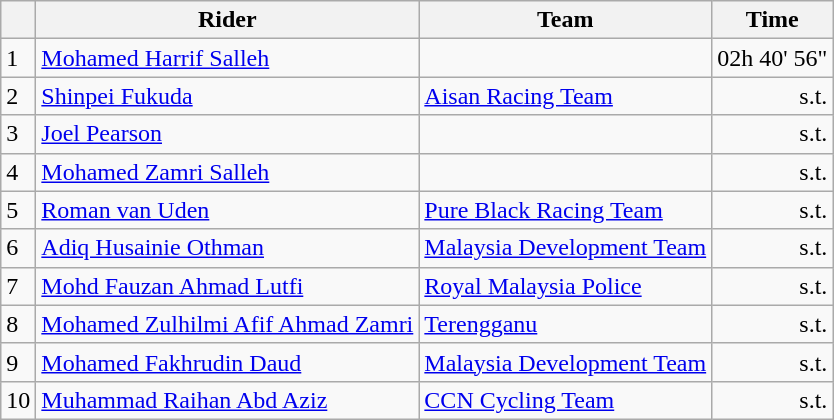<table class=wikitable>
<tr>
<th></th>
<th>Rider</th>
<th>Team</th>
<th>Time</th>
</tr>
<tr>
<td>1</td>
<td> <a href='#'>Mohamed Harrif Salleh</a></td>
<td></td>
<td align=right>02h 40' 56"</td>
</tr>
<tr>
<td>2</td>
<td> <a href='#'>Shinpei Fukuda</a></td>
<td><a href='#'>Aisan Racing Team</a></td>
<td align=right>s.t.</td>
</tr>
<tr>
<td>3</td>
<td> <a href='#'>Joel Pearson</a></td>
<td></td>
<td align=right>s.t.</td>
</tr>
<tr>
<td>4</td>
<td> <a href='#'>Mohamed Zamri Salleh</a></td>
<td></td>
<td align=right>s.t.</td>
</tr>
<tr>
<td>5</td>
<td> <a href='#'>Roman van Uden</a></td>
<td><a href='#'>Pure Black Racing Team</a></td>
<td align=right>s.t.</td>
</tr>
<tr>
<td>6</td>
<td> <a href='#'>Adiq Husainie Othman</a> </td>
<td><a href='#'>Malaysia Development Team</a></td>
<td align=right>s.t.</td>
</tr>
<tr>
<td>7</td>
<td> <a href='#'>Mohd Fauzan Ahmad Lutfi</a></td>
<td><a href='#'>Royal Malaysia Police</a></td>
<td align=right>s.t.</td>
</tr>
<tr>
<td>8</td>
<td> <a href='#'>Mohamed Zulhilmi Afif Ahmad Zamri</a></td>
<td><a href='#'>Terengganu</a></td>
<td align=right>s.t.</td>
</tr>
<tr>
<td>9</td>
<td> <a href='#'>Mohamed Fakhrudin Daud</a></td>
<td><a href='#'>Malaysia Development Team</a></td>
<td align=right>s.t.</td>
</tr>
<tr>
<td>10</td>
<td> <a href='#'>Muhammad Raihan Abd Aziz</a></td>
<td><a href='#'>CCN Cycling Team</a></td>
<td align=right>s.t.</td>
</tr>
</table>
